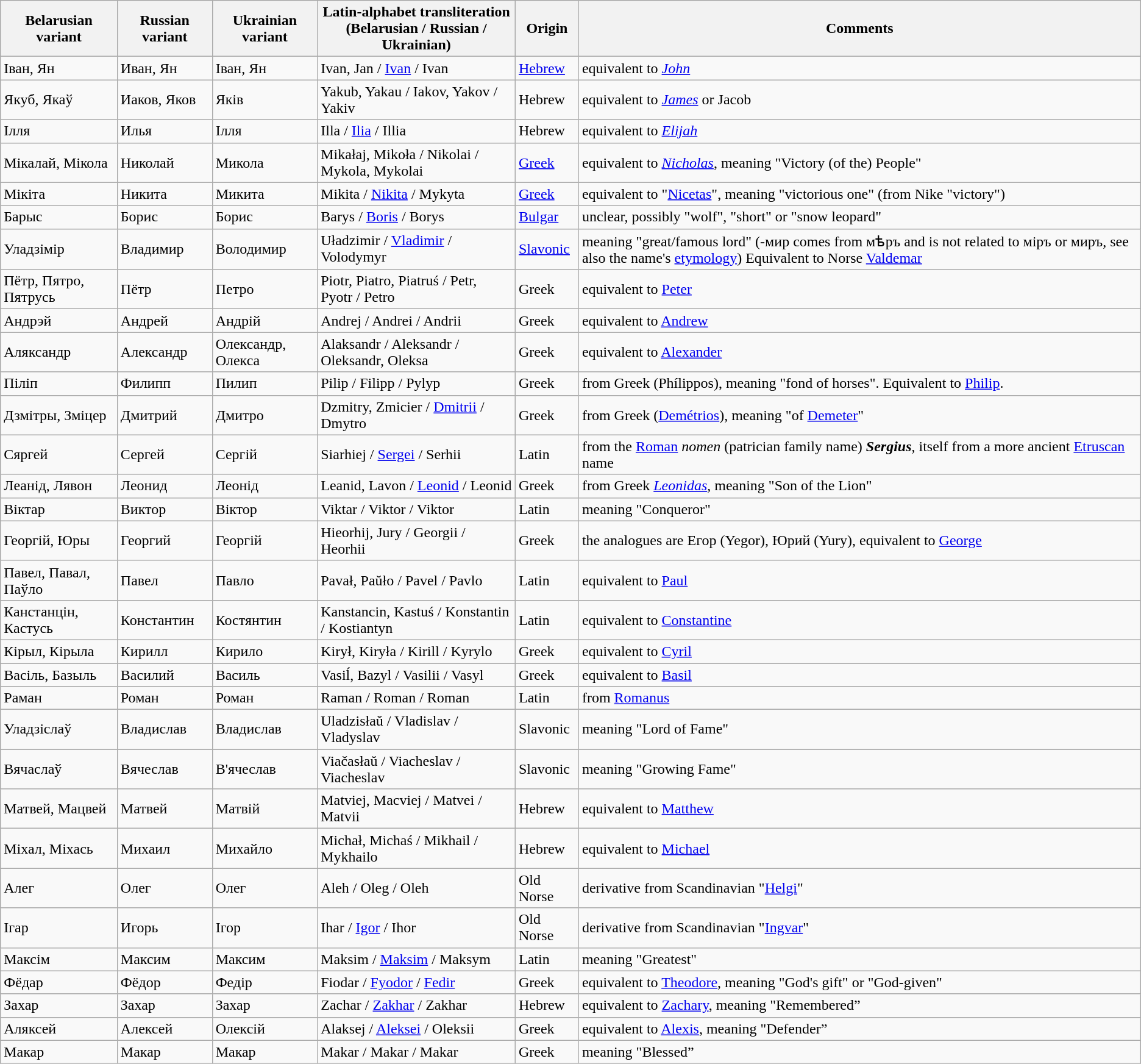<table class="wikitable">
<tr>
<th>Belarusian variant</th>
<th>Russian variant</th>
<th>Ukrainian variant</th>
<th>Latin-alphabet transliteration <br>(Belarusian / Russian / Ukrainian)</th>
<th>Origin</th>
<th>Comments</th>
</tr>
<tr>
<td>Іван, Ян</td>
<td>Иван, Ян</td>
<td>Іван, Ян</td>
<td>Ivan, Jan / <a href='#'>Ivan</a> / Ivan</td>
<td><a href='#'>Hebrew</a></td>
<td>equivalent to <em><a href='#'>John</a></em></td>
</tr>
<tr>
<td>Якуб, Якаў</td>
<td>Иаков, Яков</td>
<td>Яків</td>
<td>Yakub, Yakau / Iakov, Yakov / Yakiv</td>
<td>Hebrew</td>
<td>equivalent to <em><a href='#'>James</a></em> or Jacob</td>
</tr>
<tr>
<td>Ілля</td>
<td>Илья</td>
<td>Ілля</td>
<td>Illa / <a href='#'>Ilia</a> / Illia</td>
<td>Hebrew</td>
<td>equivalent to <em><a href='#'>Elijah</a></em></td>
</tr>
<tr>
<td>Мікалай, Мікола</td>
<td>Николай</td>
<td>Микола</td>
<td>Mikałaj, Mikoła / Nikolai / Mykola, Mykolai</td>
<td><a href='#'>Greek</a></td>
<td>equivalent to <em><a href='#'>Nicholas</a></em>, meaning "Victory (of the) People"</td>
</tr>
<tr>
<td>Мiкiта</td>
<td>Никита</td>
<td>Микита</td>
<td>Mikita / <a href='#'> Nikita</a> / Mykyta</td>
<td><a href='#'>Greek</a></td>
<td>equivalent to "<a href='#'>Nicetas</a>", meaning "victorious one" (from Nike "victory")</td>
</tr>
<tr>
<td>Барыс</td>
<td>Борис</td>
<td>Борис</td>
<td>Barys / <a href='#'>Boris</a> / Borys</td>
<td><a href='#'>Bulgar</a></td>
<td>unclear, possibly "wolf", "short" or "snow leopard"</td>
</tr>
<tr>
<td>Уладзімір</td>
<td>Владимир</td>
<td>Володимир</td>
<td>Uładzimir / <a href='#'>Vladimir</a> / Volodymyr</td>
<td><a href='#'>Slavonic</a></td>
<td>meaning "great/famous lord" (-мир comes from мѣръ and is not related to міръ or миръ, see also the name's <a href='#'>etymology</a>) Equivalent to Norse <a href='#'>Valdemar</a></td>
</tr>
<tr>
<td>Пётр, Пятро, Пятрусь</td>
<td>Пётр</td>
<td>Петро</td>
<td>Piotr, Piatro, Piatruś / Petr, Pyotr / Petro</td>
<td>Greek</td>
<td>equivalent to <a href='#'>Peter</a></td>
</tr>
<tr>
<td>Андрэй</td>
<td>Андрей</td>
<td>Андрій</td>
<td>Andrej / Andrei / Andrii</td>
<td>Greek</td>
<td>equivalent to <a href='#'>Andrew</a></td>
</tr>
<tr>
<td>Аляксандр</td>
<td>Александр</td>
<td>Олександр, Олекса</td>
<td>Alaksandr / Aleksandr / Oleksandr, Oleksa</td>
<td>Greek</td>
<td>equivalent to <a href='#'>Alexander</a></td>
</tr>
<tr>
<td>Піліп</td>
<td>Филипп</td>
<td>Пилип</td>
<td>Pilip / Filipp / Pylyp</td>
<td>Greek</td>
<td>from Greek  (Phílippos), meaning "fond of horses". Equivalent to <a href='#'>Philip</a>.</td>
</tr>
<tr>
<td>Дзмітры, Зміцер</td>
<td>Дмитрий</td>
<td>Дмитро</td>
<td>Dzmitry, Zmicier / <a href='#'>Dmitrii</a> / Dmytro</td>
<td>Greek</td>
<td>from Greek  (<a href='#'>Demétrios</a>),  meaning "of <a href='#'>Demeter</a>"</td>
</tr>
<tr>
<td>Сяргей</td>
<td>Сергей</td>
<td>Сергій</td>
<td>Siarhiej / <a href='#'>Sergei</a> / Serhii</td>
<td>Latin</td>
<td>from the <a href='#'>Roman</a> <em>nomen</em> (patrician family name) <strong><em>Sergius</em></strong>, itself from a more ancient <a href='#'>Etruscan</a> name</td>
</tr>
<tr>
<td>Леанід, Лявон</td>
<td>Леонид</td>
<td>Леонід</td>
<td>Leanid, Lavon / <a href='#'>Leonid</a> / Leonid</td>
<td>Greek</td>
<td>from Greek <em><a href='#'>Leonidas</a></em>, meaning "Son of the Lion"</td>
</tr>
<tr>
<td>Віктар</td>
<td>Виктор</td>
<td>Віктор</td>
<td>Viktar / Viktor / Viktor</td>
<td>Latin</td>
<td>meaning "Conqueror"</td>
</tr>
<tr>
<td>Георгій, Юры</td>
<td>Георгий</td>
<td>Георгiй</td>
<td>Hieorhij, Jury / Georgii / Heorhii</td>
<td>Greek</td>
<td>the analogues are Егор (Yegor), Юрий (Yury), equivalent to <a href='#'>George</a></td>
</tr>
<tr>
<td>Павел, Павал, Паўло</td>
<td>Павел</td>
<td>Павло</td>
<td>Pavał, Paŭło / Pavel / Pavlo</td>
<td>Latin</td>
<td>equivalent to <a href='#'>Paul</a></td>
</tr>
<tr>
<td>Канстанцін, Кастусь</td>
<td>Константин</td>
<td>Костянтин</td>
<td>Kanstancin, Kastuś / Konstantin / Kostiantyn</td>
<td>Latin</td>
<td>equivalent to <a href='#'>Constantine</a></td>
</tr>
<tr>
<td>Кірыл, Кірыла</td>
<td>Кирилл</td>
<td>Кирило</td>
<td>Kirył, Kiryła / Kirill / Kyrylo</td>
<td>Greek</td>
<td>equivalent to <a href='#'>Cyril</a></td>
</tr>
<tr>
<td>Васіль, Базыль</td>
<td>Василий</td>
<td>Василь</td>
<td>Vasiĺ, Bazyl / Vasilii / Vasyl</td>
<td>Greek</td>
<td>equivalent to <a href='#'>Basil</a></td>
</tr>
<tr>
<td>Раман</td>
<td>Роман</td>
<td>Роман</td>
<td>Raman / Roman / Roman</td>
<td>Latin</td>
<td>from <a href='#'>Romanus</a></td>
</tr>
<tr>
<td>Уладзіслаў</td>
<td>Владислав</td>
<td>Владислав</td>
<td>Uladzisłaŭ / Vladislav / Vladyslav</td>
<td>Slavonic</td>
<td>meaning "Lord of Fame"</td>
</tr>
<tr>
<td>Вячаслаў</td>
<td>Вячеслав</td>
<td>В'ячеслав</td>
<td>Viačasłaŭ / Viacheslav / Viacheslav</td>
<td>Slavonic</td>
<td>meaning "Growing Fame"</td>
</tr>
<tr>
<td>Матвей, Мацвей</td>
<td>Матвей</td>
<td>Матвій</td>
<td>Matviej, Macviej / Matvei / Matvii</td>
<td>Hebrew</td>
<td>equivalent to <a href='#'>Matthew</a></td>
</tr>
<tr>
<td>Міхал, Міхась</td>
<td>Михаил</td>
<td>Михайло</td>
<td>Michał, Michaś / Mikhail / Mykhailo</td>
<td>Hebrew</td>
<td>equivalent to <a href='#'>Michael</a></td>
</tr>
<tr>
<td>Алег</td>
<td>Олег</td>
<td>Олег</td>
<td>Aleh / Oleg / Oleh</td>
<td>Old Norse</td>
<td>derivative from Scandinavian "<a href='#'>Helgi</a>"</td>
</tr>
<tr>
<td>Ігар</td>
<td>Игорь</td>
<td>Ігор</td>
<td>Ihar / <a href='#'>Igor</a> / Ihor</td>
<td>Old Norse</td>
<td>derivative from Scandinavian "<a href='#'>Ingvar</a>"</td>
</tr>
<tr>
<td>Максім</td>
<td>Максим</td>
<td>Максим</td>
<td>Maksim / <a href='#'>Maksim</a> / Maksym</td>
<td>Latin</td>
<td>meaning "Greatest"</td>
</tr>
<tr>
<td>Фёдар</td>
<td>Фёдор</td>
<td>Федiр</td>
<td>Fiodar / <a href='#'>Fyodor</a> / <a href='#'>Fedir</a></td>
<td>Greek</td>
<td>equivalent to <a href='#'>Theodore</a>, meaning "God's gift" or "God-given"</td>
</tr>
<tr>
<td>Захар</td>
<td>Захар</td>
<td>Захар</td>
<td>Zachar / <a href='#'>Zakhar</a> / Zakhar</td>
<td>Hebrew</td>
<td>equivalent to <a href='#'>Zachary</a>, meaning "Remembered”</td>
</tr>
<tr>
<td>Аляксей</td>
<td>Алексей</td>
<td>Олексій</td>
<td>Alaksej / <a href='#'>Aleksei</a> / Oleksii</td>
<td>Greek</td>
<td>equivalent to <a href='#'>Alexis</a>, meaning "Defender”</td>
</tr>
<tr>
<td>Макар</td>
<td>Макар</td>
<td>Макар</td>
<td>Makar / Makar / Makar</td>
<td>Greek</td>
<td>meaning "Blessed”</td>
</tr>
</table>
